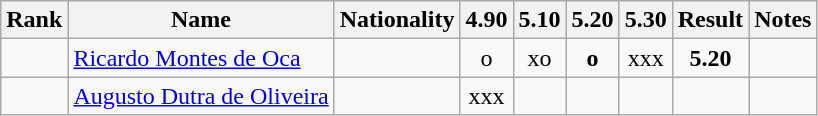<table class="wikitable sortable" style="text-align:center">
<tr>
<th>Rank</th>
<th>Name</th>
<th>Nationality</th>
<th>4.90</th>
<th>5.10</th>
<th>5.20</th>
<th>5.30</th>
<th>Result</th>
<th>Notes</th>
</tr>
<tr>
<td></td>
<td align=left><a href='#'>Ricardo Montes de Oca</a></td>
<td align=left></td>
<td>o</td>
<td>xo</td>
<td><strong>o</strong></td>
<td>xxx</td>
<td><strong>5.20</strong></td>
<td></td>
</tr>
<tr>
<td></td>
<td align=left><a href='#'>Augusto Dutra de Oliveira</a></td>
<td align=left></td>
<td>xxx</td>
<td></td>
<td></td>
<td></td>
<td><strong></strong></td>
<td></td>
</tr>
</table>
